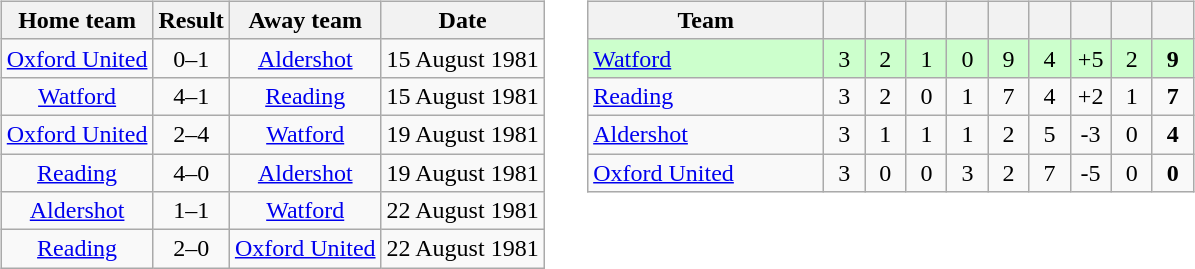<table>
<tr>
<td valign="top"><br><table class="wikitable" style="text-align: center">
<tr>
<th>Home team</th>
<th>Result</th>
<th>Away team</th>
<th>Date</th>
</tr>
<tr>
<td><a href='#'>Oxford United</a></td>
<td>0–1</td>
<td><a href='#'>Aldershot</a></td>
<td>15 August 1981</td>
</tr>
<tr>
<td><a href='#'>Watford</a></td>
<td>4–1</td>
<td><a href='#'>Reading</a></td>
<td>15 August 1981</td>
</tr>
<tr>
<td><a href='#'>Oxford United</a></td>
<td>2–4</td>
<td><a href='#'>Watford</a></td>
<td>19 August 1981</td>
</tr>
<tr>
<td><a href='#'>Reading</a></td>
<td>4–0</td>
<td><a href='#'>Aldershot</a></td>
<td>19 August 1981</td>
</tr>
<tr>
<td><a href='#'>Aldershot</a></td>
<td>1–1</td>
<td><a href='#'>Watford</a></td>
<td>22 August 1981</td>
</tr>
<tr>
<td><a href='#'>Reading</a></td>
<td>2–0</td>
<td><a href='#'>Oxford United</a></td>
<td>22 August 1981</td>
</tr>
</table>
</td>
<td width="1"> </td>
<td valign="top"><br><table class="wikitable" style="text-align:center">
<tr>
<th width=150>Team</th>
<th width=20></th>
<th width=20></th>
<th width=20></th>
<th width=20></th>
<th width=20></th>
<th width=20></th>
<th width=20></th>
<th width=20></th>
<th width=20></th>
</tr>
<tr bgcolor="#ccffcc">
<td align="left"><a href='#'>Watford</a></td>
<td>3</td>
<td>2</td>
<td>1</td>
<td>0</td>
<td>9</td>
<td>4</td>
<td>+5</td>
<td>2</td>
<td><strong>9</strong></td>
</tr>
<tr>
<td align="left"><a href='#'>Reading</a></td>
<td>3</td>
<td>2</td>
<td>0</td>
<td>1</td>
<td>7</td>
<td>4</td>
<td>+2</td>
<td>1</td>
<td><strong>7</strong></td>
</tr>
<tr>
<td align="left"><a href='#'>Aldershot</a></td>
<td>3</td>
<td>1</td>
<td>1</td>
<td>1</td>
<td>2</td>
<td>5</td>
<td>-3</td>
<td>0</td>
<td><strong>4</strong></td>
</tr>
<tr>
<td align="left"><a href='#'>Oxford United</a></td>
<td>3</td>
<td>0</td>
<td>0</td>
<td>3</td>
<td>2</td>
<td>7</td>
<td>-5</td>
<td>0</td>
<td><strong>0</strong></td>
</tr>
</table>
</td>
</tr>
</table>
